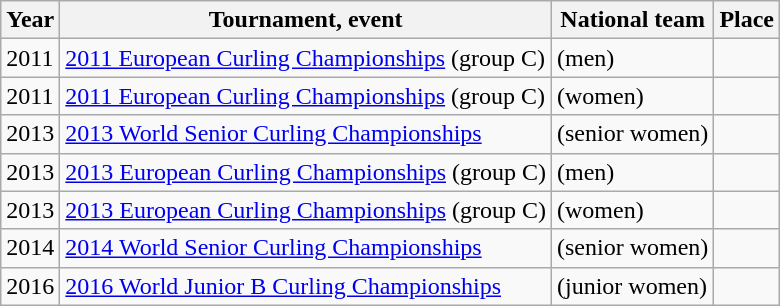<table class="wikitable">
<tr>
<th scope="col">Year</th>
<th scope="col">Tournament, event</th>
<th scope="col">National team</th>
<th scope="col">Place</th>
</tr>
<tr>
<td>2011</td>
<td><a href='#'>2011 European Curling Championships</a> (group C)</td>
<td> (men)</td>
<td></td>
</tr>
<tr>
<td>2011</td>
<td><a href='#'>2011 European Curling Championships</a> (group C)</td>
<td> (women)</td>
<td></td>
</tr>
<tr>
<td>2013</td>
<td><a href='#'>2013 World Senior Curling Championships</a></td>
<td> (senior women)</td>
<td></td>
</tr>
<tr>
<td>2013</td>
<td><a href='#'>2013 European Curling Championships</a> (group C)</td>
<td> (men)</td>
<td></td>
</tr>
<tr>
<td>2013</td>
<td><a href='#'>2013 European Curling Championships</a> (group C)</td>
<td> (women)</td>
<td></td>
</tr>
<tr>
<td>2014</td>
<td><a href='#'>2014 World Senior Curling Championships</a></td>
<td> (senior women)</td>
<td></td>
</tr>
<tr>
<td>2016</td>
<td><a href='#'>2016 World Junior B Curling Championships</a></td>
<td> (junior women)</td>
<td></td>
</tr>
</table>
